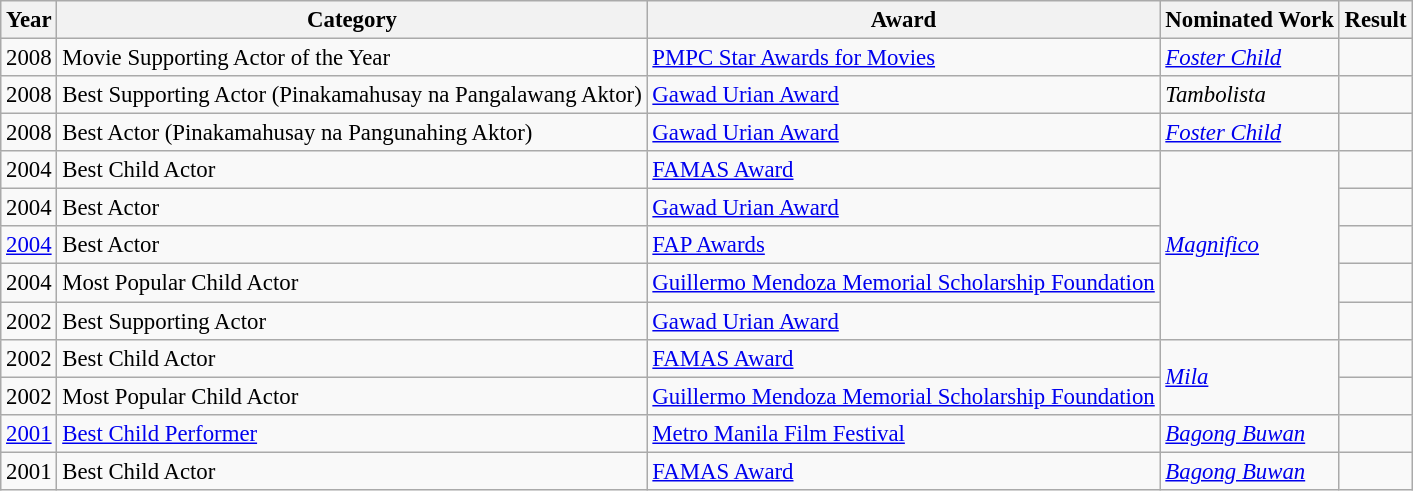<table class="wikitable" style="font-size:95%;">
<tr>
<th>Year</th>
<th>Category</th>
<th>Award</th>
<th>Nominated Work</th>
<th>Result</th>
</tr>
<tr>
<td>2008</td>
<td>Movie Supporting Actor of the Year</td>
<td><a href='#'>PMPC Star Awards for Movies</a></td>
<td><em><a href='#'>Foster Child</a></em></td>
<td></td>
</tr>
<tr>
<td>2008</td>
<td>Best Supporting Actor (Pinakamahusay na Pangalawang Aktor)</td>
<td><a href='#'>Gawad Urian Award</a></td>
<td><em>Tambolista</em></td>
<td></td>
</tr>
<tr>
<td>2008</td>
<td>Best Actor (Pinakamahusay na Pangunahing Aktor)</td>
<td><a href='#'>Gawad Urian Award</a></td>
<td><em><a href='#'>Foster Child</a></em></td>
<td></td>
</tr>
<tr>
<td>2004</td>
<td>Best Child Actor</td>
<td><a href='#'>FAMAS Award</a></td>
<td rowspan=5><em><a href='#'>Magnifico</a> </em></td>
<td></td>
</tr>
<tr>
<td>2004</td>
<td>Best Actor</td>
<td><a href='#'>Gawad Urian Award</a></td>
<td></td>
</tr>
<tr>
<td><a href='#'>2004</a></td>
<td>Best Actor</td>
<td><a href='#'>FAP Awards</a></td>
<td></td>
</tr>
<tr>
<td>2004</td>
<td>Most Popular Child Actor</td>
<td><a href='#'>Guillermo Mendoza Memorial Scholarship Foundation</a></td>
<td></td>
</tr>
<tr>
<td>2002</td>
<td>Best Supporting Actor</td>
<td><a href='#'>Gawad Urian Award</a></td>
<td></td>
</tr>
<tr>
<td>2002</td>
<td>Best Child Actor</td>
<td><a href='#'>FAMAS Award</a></td>
<td rowspan=2><em><a href='#'>Mila</a></em></td>
<td></td>
</tr>
<tr>
<td>2002</td>
<td>Most Popular Child Actor</td>
<td><a href='#'>Guillermo Mendoza Memorial Scholarship Foundation</a></td>
<td></td>
</tr>
<tr>
<td><a href='#'>2001</a></td>
<td><a href='#'>Best Child Performer</a></td>
<td><a href='#'>Metro Manila Film Festival</a></td>
<td><em><a href='#'>Bagong Buwan</a></em></td>
<td></td>
</tr>
<tr>
<td>2001</td>
<td>Best Child Actor</td>
<td><a href='#'>FAMAS Award</a></td>
<td rowspan=5><em><a href='#'>Bagong Buwan</a></em></td>
<td></td>
</tr>
</table>
